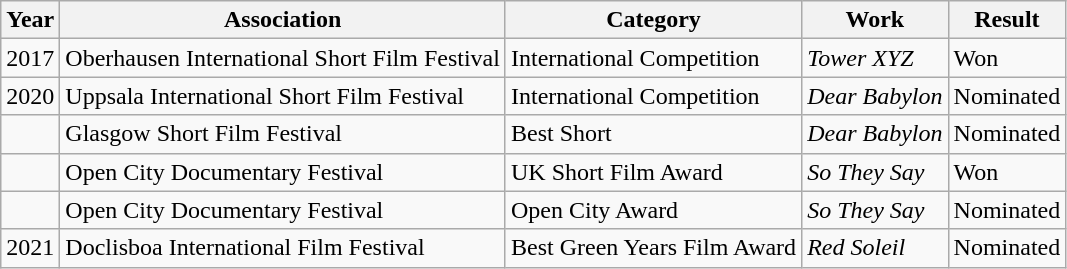<table class="wikitable sortable">
<tr>
<th>Year</th>
<th>Association</th>
<th>Category</th>
<th>Work</th>
<th>Result</th>
</tr>
<tr>
<td>2017</td>
<td>Oberhausen International Short Film Festival</td>
<td>International Competition</td>
<td><em>Tower XYZ</em></td>
<td>Won</td>
</tr>
<tr>
<td>2020</td>
<td>Uppsala International Short Film Festival</td>
<td>International Competition</td>
<td><em>Dear Babylon</em></td>
<td>Nominated</td>
</tr>
<tr>
<td></td>
<td>Glasgow Short Film Festival</td>
<td>Best Short</td>
<td><em>Dear Babylon</em></td>
<td>Nominated</td>
</tr>
<tr>
<td></td>
<td>Open City Documentary Festival</td>
<td>UK Short Film Award</td>
<td><em>So They Say</em></td>
<td>Won</td>
</tr>
<tr>
<td></td>
<td>Open City Documentary Festival</td>
<td>Open City Award</td>
<td><em>So They Say</em></td>
<td>Nominated</td>
</tr>
<tr>
<td>2021</td>
<td>Doclisboa International Film Festival</td>
<td>Best Green Years Film Award</td>
<td><em>Red Soleil</em></td>
<td>Nominated</td>
</tr>
</table>
